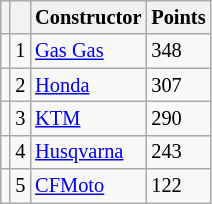<table class="wikitable" style="font-size: 85%;">
<tr>
<th></th>
<th></th>
<th>Constructor</th>
<th>Points</th>
</tr>
<tr>
<td></td>
<td align=center>1</td>
<td> <a href='#'>Gas Gas</a></td>
<td align=left>348</td>
</tr>
<tr>
<td></td>
<td align=center>2</td>
<td> <a href='#'>Honda</a></td>
<td align=left>307</td>
</tr>
<tr>
<td></td>
<td align=center>3</td>
<td> <a href='#'>KTM</a></td>
<td align=left>290</td>
</tr>
<tr>
<td></td>
<td align=center>4</td>
<td> <a href='#'>Husqvarna</a></td>
<td align=left>243</td>
</tr>
<tr>
<td></td>
<td align=center>5</td>
<td> <a href='#'>CFMoto</a></td>
<td align=left>122</td>
</tr>
</table>
